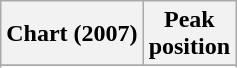<table class="wikitable sortable plainrowheaders" style="text-align:center">
<tr>
<th scope="col">Chart (2007)</th>
<th scope="col">Peak<br> position</th>
</tr>
<tr>
</tr>
<tr>
</tr>
<tr>
</tr>
</table>
